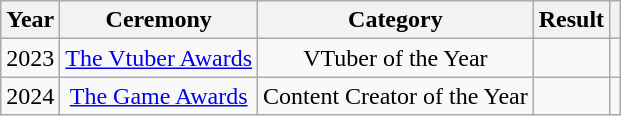<table class="wikitable" style="text-align:center;">
<tr>
<th>Year</th>
<th>Ceremony</th>
<th>Category</th>
<th>Result</th>
<th></th>
</tr>
<tr>
<td>2023</td>
<td><a href='#'>The Vtuber Awards</a></td>
<td>VTuber of the Year</td>
<td></td>
<td></td>
</tr>
<tr>
<td>2024</td>
<td><a href='#'>The Game Awards</a></td>
<td>Content Creator of the Year</td>
<td></td>
<td></td>
</tr>
</table>
